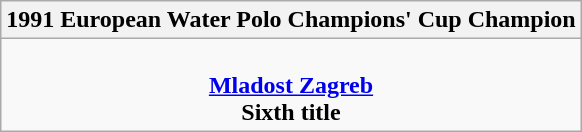<table class=wikitable style="text-align:center; margin:auto">
<tr>
<th>1991 European Water Polo Champions' Cup Champion</th>
</tr>
<tr>
<td> <br>  <strong><a href='#'>Mladost Zagreb</a></strong> <br> <strong>Sixth title</strong></td>
</tr>
</table>
